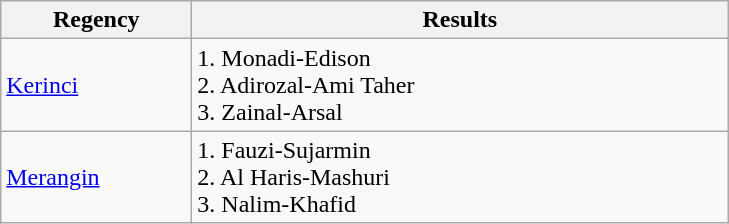<table class="wikitable sortable" style="text-align: center;">
<tr style="text-align: center;">
<th style="width: 120px;">Regency</th>
<th style="width: 350px;">Results</th>
</tr>
<tr>
<td style="text-align: left;"><a href='#'>Kerinci</a></td>
<td style="text-align: left;">1. Monadi-Edison<br>2. Adirozal-Ami Taher<br>3. Zainal-Arsal</td>
</tr>
<tr>
<td style="text-align: left;"><a href='#'>Merangin</a></td>
<td style="text-align: left;">1. Fauzi-Sujarmin <br>2. Al Haris-Mashuri<br>3. Nalim-Khafid</td>
</tr>
</table>
